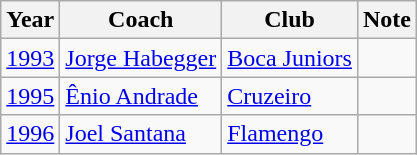<table class="wikitable">
<tr>
<th>Year</th>
<th>Coach</th>
<th>Club</th>
<th>Note</th>
</tr>
<tr>
<td><a href='#'>1993</a></td>
<td> <a href='#'>Jorge Habegger</a></td>
<td> <a href='#'>Boca Juniors</a></td>
<td></td>
</tr>
<tr>
<td><a href='#'>1995</a></td>
<td> <a href='#'>Ênio Andrade</a></td>
<td> <a href='#'>Cruzeiro</a></td>
<td></td>
</tr>
<tr>
<td><a href='#'>1996</a></td>
<td> <a href='#'>Joel Santana</a></td>
<td> <a href='#'>Flamengo</a></td>
<td></td>
</tr>
</table>
